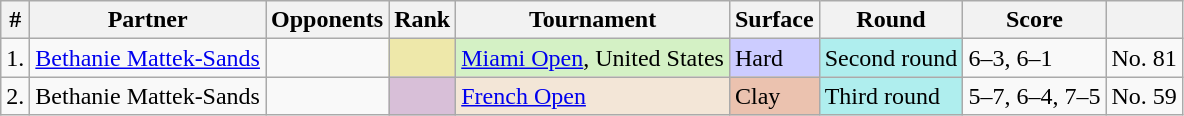<table class="wikitable sortable">
<tr>
<th>#</th>
<th>Partner</th>
<th>Opponents</th>
<th>Rank</th>
<th>Tournament</th>
<th>Surface</th>
<th>Round</th>
<th>Score</th>
<th></th>
</tr>
<tr>
<td>1.</td>
<td> <a href='#'>Bethanie Mattek-Sands</a></td>
<td></td>
<td bgcolor=eee8aa></td>
<td bgcolor=d4f1c5><a href='#'>Miami Open</a>, United States</td>
<td bgcolor=ccccff>Hard</td>
<td bgcolor=afeeee>Second round</td>
<td>6–3, 6–1</td>
<td>No. 81</td>
</tr>
<tr>
<td>2.</td>
<td> Bethanie Mattek-Sands</td>
<td></td>
<td bgcolor=thistle></td>
<td bgcolor=f3e6d7><a href='#'>French Open</a></td>
<td bgcolor=ebc2af>Clay</td>
<td bgcolor=afeeee>Third round</td>
<td>5–7, 6–4, 7–5</td>
<td>No. 59</td>
</tr>
</table>
